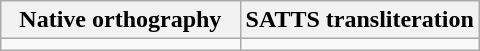<table class="wikitable" style="margin: 1em auto;">
<tr>
<th width="50%">Native orthography</th>
<th width="50%">SATTS transliteration</th>
</tr>
<tr>
<td align="center"></td>
<td align="center"></td>
</tr>
</table>
